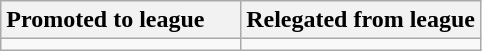<table class="wikitable">
<tr>
<th style="width:50%; text-align:left"> Promoted to league</th>
<th style="width:50%; text-align:left"> Relegated from league</th>
</tr>
<tr>
<td></td>
<td></td>
</tr>
</table>
